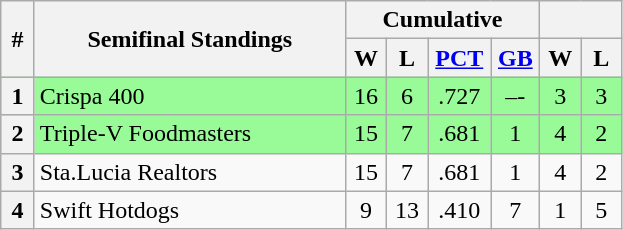<table class="wikitable" style="text-align:center">
<tr>
<th width=15 rowspan=2>#</th>
<th rowspan=2 width=200>Semifinal Standings</th>
<th colspan=4>Cumulative</th>
<th colspan=2></th>
</tr>
<tr>
<th width=20>W</th>
<th width=20>L</th>
<th width=35><a href='#'>PCT</a></th>
<th width=25><a href='#'>GB</a></th>
<th width=20>W</th>
<th width=20>L</th>
</tr>
<tr bgcolor="#98fb98">
<th>1</th>
<td align=left>Crispa 400</td>
<td>16</td>
<td>6</td>
<td>.727</td>
<td>–-</td>
<td>3</td>
<td>3</td>
</tr>
<tr align=center bgcolor="#98fb98">
<th>2</th>
<td align=left>Triple-V Foodmasters</td>
<td>15</td>
<td>7</td>
<td>.681</td>
<td>1</td>
<td>4</td>
<td>2</td>
</tr>
<tr align=center bgcolor=>
<th>3</th>
<td align=left>Sta.Lucia Realtors</td>
<td>15</td>
<td>7</td>
<td>.681</td>
<td>1</td>
<td>4</td>
<td>2</td>
</tr>
<tr align=center bgcolor=>
<th>4</th>
<td align=left>Swift Hotdogs</td>
<td>9</td>
<td>13</td>
<td>.410</td>
<td>7</td>
<td>1</td>
<td>5</td>
</tr>
</table>
